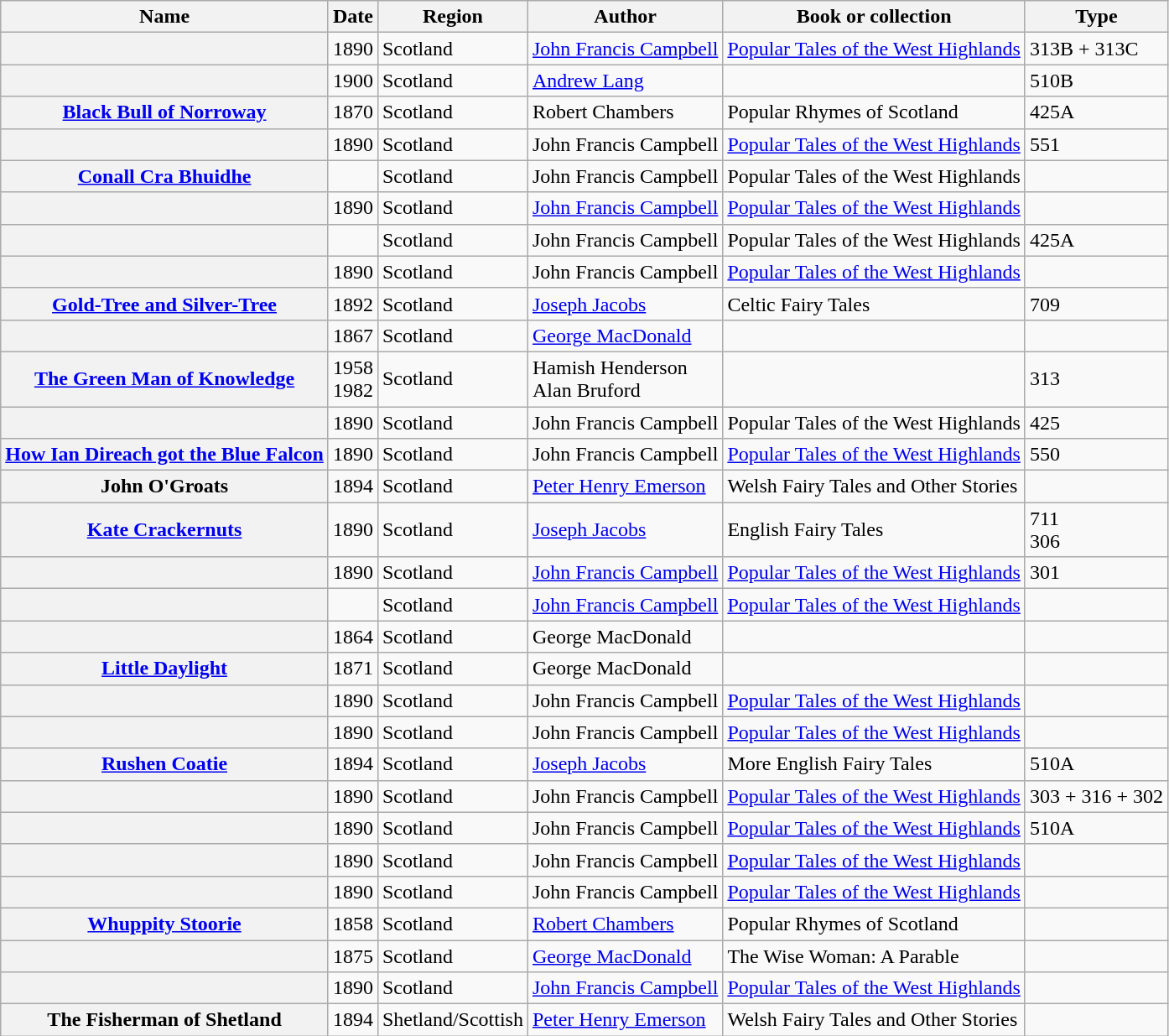<table class="wikitable sortable">
<tr>
<th scope="col">Name</th>
<th scope="col">Date</th>
<th scope="col">Region</th>
<th scope="col">Author</th>
<th scope="col">Book or collection</th>
<th scope="col">Type</th>
</tr>
<tr>
<th></th>
<td>1890</td>
<td>Scotland</td>
<td><a href='#'>John Francis Campbell</a></td>
<td><a href='#'>Popular Tales of the West Highlands</a></td>
<td>313B + 313C</td>
</tr>
<tr>
<th></th>
<td>1900</td>
<td>Scotland</td>
<td><a href='#'>Andrew Lang</a></td>
<td></td>
<td>510B</td>
</tr>
<tr>
<th><a href='#'>Black Bull of Norroway</a></th>
<td>1870</td>
<td>Scotland</td>
<td>Robert Chambers</td>
<td>Popular Rhymes of Scotland</td>
<td>425A</td>
</tr>
<tr>
<th></th>
<td>1890</td>
<td>Scotland</td>
<td>John Francis Campbell</td>
<td><a href='#'>Popular Tales of the West Highlands</a></td>
<td>551</td>
</tr>
<tr>
<th><a href='#'>Conall Cra Bhuidhe</a></th>
<td></td>
<td>Scotland</td>
<td>John Francis Campbell</td>
<td>Popular Tales of the West Highlands</td>
<td></td>
</tr>
<tr>
<th></th>
<td>1890</td>
<td>Scotland</td>
<td><a href='#'>John Francis Campbell</a></td>
<td><a href='#'>Popular Tales of the West Highlands</a></td>
<td></td>
</tr>
<tr>
<th></th>
<td></td>
<td>Scotland</td>
<td>John Francis Campbell</td>
<td>Popular Tales of the West Highlands</td>
<td>425A</td>
</tr>
<tr>
<th></th>
<td>1890</td>
<td>Scotland</td>
<td>John Francis Campbell</td>
<td><a href='#'>Popular Tales of the West Highlands</a></td>
<td></td>
</tr>
<tr>
<th><a href='#'>Gold-Tree and Silver-Tree</a></th>
<td>1892</td>
<td>Scotland</td>
<td><a href='#'>Joseph Jacobs</a></td>
<td>Celtic Fairy Tales</td>
<td>709</td>
</tr>
<tr>
<th></th>
<td>1867</td>
<td>Scotland</td>
<td><a href='#'>George MacDonald</a></td>
<td></td>
<td></td>
</tr>
<tr>
<th><a href='#'>The Green Man of Knowledge</a></th>
<td>1958 <br> 1982</td>
<td>Scotland</td>
<td>Hamish Henderson <br> Alan Bruford</td>
<td></td>
<td>313</td>
</tr>
<tr>
<th></th>
<td>1890</td>
<td>Scotland</td>
<td>John Francis Campbell</td>
<td>Popular Tales of the West Highlands</td>
<td>425</td>
</tr>
<tr>
<th><a href='#'>How Ian Direach got the Blue Falcon</a></th>
<td>1890</td>
<td>Scotland</td>
<td>John Francis Campbell</td>
<td><a href='#'>Popular Tales of the West Highlands</a></td>
<td>550</td>
</tr>
<tr>
<th>John O'Groats</th>
<td>1894</td>
<td>Scotland</td>
<td><a href='#'>Peter Henry Emerson</a></td>
<td>Welsh Fairy Tales and Other Stories</td>
<td></td>
</tr>
<tr>
<th><a href='#'>Kate Crackernuts</a></th>
<td>1890</td>
<td>Scotland</td>
<td><a href='#'>Joseph Jacobs</a></td>
<td>English Fairy Tales</td>
<td>711 <br> 306</td>
</tr>
<tr>
<th></th>
<td>1890</td>
<td>Scotland</td>
<td><a href='#'>John Francis Campbell</a></td>
<td><a href='#'>Popular Tales of the West Highlands</a></td>
<td>301</td>
</tr>
<tr>
<th></th>
<td></td>
<td>Scotland</td>
<td><a href='#'>John Francis Campbell</a></td>
<td><a href='#'>Popular Tales of the West Highlands</a></td>
<td></td>
</tr>
<tr>
<th></th>
<td>1864</td>
<td>Scotland</td>
<td>George MacDonald</td>
<td></td>
<td></td>
</tr>
<tr>
<th><a href='#'>Little Daylight</a></th>
<td>1871</td>
<td>Scotland</td>
<td>George MacDonald</td>
<td></td>
<td></td>
</tr>
<tr>
<th></th>
<td>1890</td>
<td>Scotland</td>
<td>John Francis Campbell</td>
<td><a href='#'>Popular Tales of the West Highlands</a></td>
<td></td>
</tr>
<tr>
<th></th>
<td>1890</td>
<td>Scotland</td>
<td>John Francis Campbell</td>
<td><a href='#'>Popular Tales of the West Highlands</a></td>
<td></td>
</tr>
<tr>
<th><a href='#'>Rushen Coatie</a></th>
<td>1894</td>
<td>Scotland</td>
<td><a href='#'>Joseph Jacobs</a></td>
<td>More English Fairy Tales</td>
<td>510A</td>
</tr>
<tr>
<th></th>
<td>1890</td>
<td>Scotland</td>
<td>John Francis Campbell</td>
<td><a href='#'>Popular Tales of the West Highlands</a></td>
<td>303 + 316 + 302</td>
</tr>
<tr>
<th></th>
<td>1890</td>
<td>Scotland</td>
<td>John Francis Campbell</td>
<td><a href='#'>Popular Tales of the West Highlands</a></td>
<td>510A</td>
</tr>
<tr>
<th></th>
<td>1890</td>
<td>Scotland</td>
<td>John Francis Campbell</td>
<td><a href='#'>Popular Tales of the West Highlands</a></td>
<td></td>
</tr>
<tr>
<th></th>
<td>1890</td>
<td>Scotland</td>
<td>John Francis Campbell</td>
<td><a href='#'>Popular Tales of the West Highlands</a></td>
<td></td>
</tr>
<tr>
<th><a href='#'>Whuppity Stoorie</a></th>
<td>1858</td>
<td>Scotland</td>
<td><a href='#'>Robert Chambers</a></td>
<td>Popular Rhymes of Scotland</td>
<td></td>
</tr>
<tr>
<th></th>
<td>1875</td>
<td>Scotland</td>
<td><a href='#'>George MacDonald</a></td>
<td>The Wise Woman: A Parable</td>
<td></td>
</tr>
<tr>
<th></th>
<td>1890</td>
<td>Scotland</td>
<td><a href='#'>John Francis Campbell</a></td>
<td><a href='#'>Popular Tales of the West Highlands</a></td>
<td></td>
</tr>
<tr>
<th>The Fisherman of Shetland</th>
<td>1894</td>
<td>Shetland/Scottish</td>
<td><a href='#'>Peter Henry Emerson</a></td>
<td>Welsh Fairy Tales and Other Stories</td>
<td></td>
</tr>
</table>
